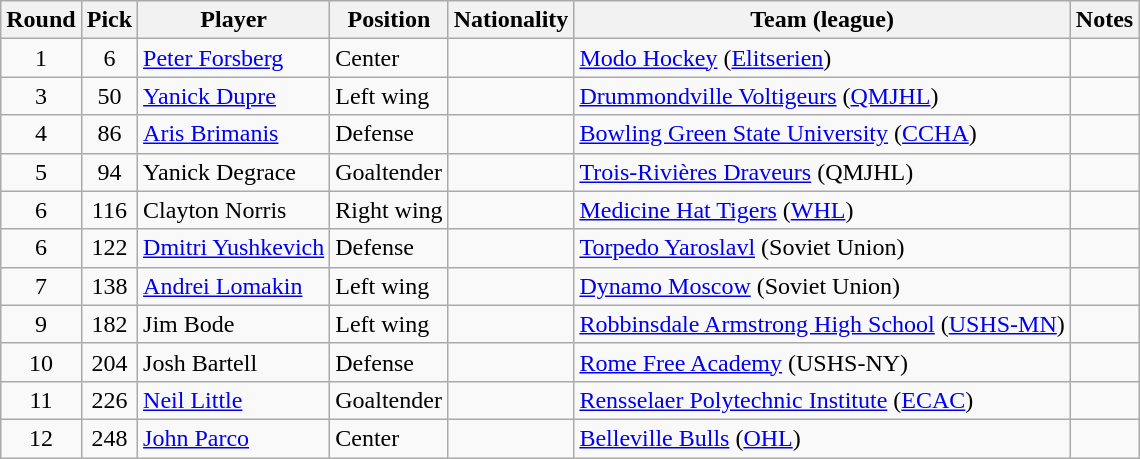<table class="wikitable">
<tr>
<th>Round</th>
<th>Pick</th>
<th>Player</th>
<th>Position</th>
<th>Nationality</th>
<th>Team (league)</th>
<th>Notes</th>
</tr>
<tr>
<td style="text-align:center">1</td>
<td style="text-align:center">6</td>
<td><a href='#'>Peter Forsberg</a></td>
<td>Center</td>
<td></td>
<td><a href='#'>Modo Hockey</a> (<a href='#'>Elitserien</a>)</td>
<td></td>
</tr>
<tr>
<td style="text-align:center">3</td>
<td style="text-align:center">50</td>
<td><a href='#'>Yanick Dupre</a></td>
<td>Left wing</td>
<td></td>
<td><a href='#'>Drummondville Voltigeurs</a> (<a href='#'>QMJHL</a>)</td>
<td></td>
</tr>
<tr>
<td style="text-align:center">4</td>
<td style="text-align:center">86</td>
<td><a href='#'>Aris Brimanis</a></td>
<td>Defense</td>
<td></td>
<td><a href='#'>Bowling Green State University</a> (<a href='#'>CCHA</a>)</td>
<td></td>
</tr>
<tr>
<td style="text-align:center">5</td>
<td style="text-align:center">94</td>
<td>Yanick Degrace</td>
<td>Goaltender</td>
<td></td>
<td><a href='#'>Trois-Rivières Draveurs</a> (QMJHL)</td>
<td></td>
</tr>
<tr>
<td style="text-align:center">6</td>
<td style="text-align:center">116</td>
<td>Clayton Norris</td>
<td>Right wing</td>
<td></td>
<td><a href='#'>Medicine Hat Tigers</a> (<a href='#'>WHL</a>)</td>
<td></td>
</tr>
<tr>
<td style="text-align:center">6</td>
<td style="text-align:center">122</td>
<td><a href='#'>Dmitri Yushkevich</a></td>
<td>Defense</td>
<td></td>
<td><a href='#'>Torpedo Yaroslavl</a> (Soviet Union)</td>
<td></td>
</tr>
<tr>
<td style="text-align:center">7</td>
<td style="text-align:center">138</td>
<td><a href='#'>Andrei Lomakin</a></td>
<td>Left wing</td>
<td></td>
<td><a href='#'>Dynamo Moscow</a> (Soviet Union)</td>
<td></td>
</tr>
<tr>
<td style="text-align:center">9</td>
<td style="text-align:center">182</td>
<td>Jim Bode</td>
<td>Left wing</td>
<td></td>
<td><a href='#'>Robbinsdale Armstrong High School</a> (<a href='#'>USHS-MN</a>)</td>
<td></td>
</tr>
<tr>
<td style="text-align:center">10</td>
<td style="text-align:center">204</td>
<td>Josh Bartell</td>
<td>Defense</td>
<td></td>
<td><a href='#'>Rome Free Academy</a> (USHS-NY)</td>
<td></td>
</tr>
<tr>
<td style="text-align:center">11</td>
<td style="text-align:center">226</td>
<td><a href='#'>Neil Little</a></td>
<td>Goaltender</td>
<td></td>
<td><a href='#'>Rensselaer Polytechnic Institute</a> (<a href='#'>ECAC</a>)</td>
<td></td>
</tr>
<tr>
<td style="text-align:center">12</td>
<td style="text-align:center">248</td>
<td><a href='#'>John Parco</a></td>
<td>Center</td>
<td></td>
<td><a href='#'>Belleville Bulls</a> (<a href='#'>OHL</a>)</td>
<td></td>
</tr>
</table>
